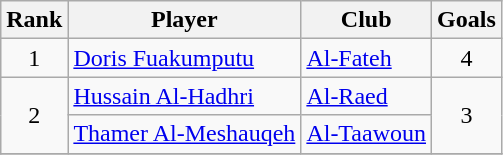<table class="wikitable sortable" style="text-align:center">
<tr>
<th>Rank</th>
<th>Player</th>
<th>Club</th>
<th>Goals</th>
</tr>
<tr>
<td>1</td>
<td align="left"> <a href='#'>Doris Fuakumputu</a></td>
<td align="left"><a href='#'>Al-Fateh</a></td>
<td>4</td>
</tr>
<tr>
<td rowspan=2>2</td>
<td align="left"> <a href='#'>Hussain Al-Hadhri</a></td>
<td align="left"><a href='#'>Al-Raed</a></td>
<td rowspan=2>3</td>
</tr>
<tr>
<td align="left"> <a href='#'>Thamer Al-Meshauqeh</a></td>
<td align="left"><a href='#'>Al-Taawoun</a></td>
</tr>
<tr>
</tr>
</table>
